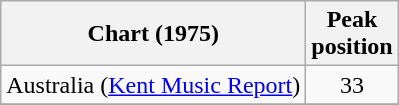<table class="wikitable plainrowheaders sortable" style="text-align:left;">
<tr>
<th scope="col">Chart (1975)</th>
<th scope="col">Peak<br>position</th>
</tr>
<tr>
<td>Australia (<a href='#'>Kent Music Report</a>)</td>
<td style="text-align:center;">33</td>
</tr>
<tr>
</tr>
<tr>
</tr>
<tr>
</tr>
<tr>
</tr>
<tr>
</tr>
<tr>
</tr>
<tr>
</tr>
<tr>
</tr>
<tr>
</tr>
<tr>
</tr>
</table>
